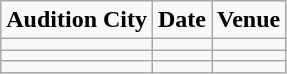<table class="wikitable">
<tr>
<td align="Center"><strong>Audition City</strong></td>
<td align="Center"><strong>Date</strong></td>
<td align=center><strong>Venue</strong></td>
</tr>
<tr>
<td></td>
<td></td>
<td></td>
</tr>
<tr>
<td></td>
<td></td>
<td></td>
</tr>
<tr>
<td></td>
<td></td>
<td></td>
</tr>
</table>
